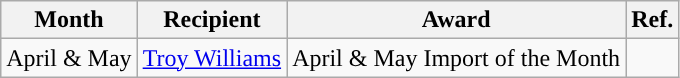<table class="wikitable">
<tr>
<th>Month</th>
<th>Recipient</th>
<th>Award</th>
<th>Ref.</th>
</tr>
<tr>
<td>April & May</td>
<td><a href='#'>Troy Williams</a></td>
<td>April & May Import of the Month</td>
<td></td>
</tr>
</table>
